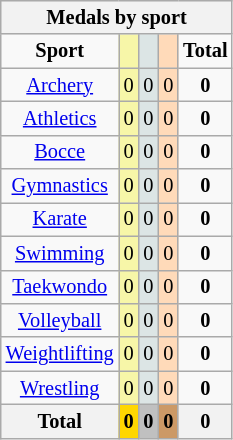<table class="wikitable" style="font-size:85%">
<tr style="background:#efefef;">
<th colspan=7><strong>Medals by sport</strong></th>
</tr>
<tr align=center>
<td><strong>Sport</strong></td>
<td bgcolor=#f7f6a8></td>
<td bgcolor=#dce5e5></td>
<td bgcolor=#ffdab9></td>
<td><strong>Total</strong></td>
</tr>
<tr align=center>
<td><a href='#'>Archery</a></td>
<td style="background:#F7F6A8;">0</td>
<td style="background:#DCE5E5;">0</td>
<td style="background:#FFDAB9;">0</td>
<td><strong>0</strong></td>
</tr>
<tr align=center>
<td><a href='#'>Athletics</a></td>
<td style="background:#F7F6A8;">0</td>
<td style="background:#DCE5E5;">0</td>
<td style="background:#FFDAB9;">0</td>
<td><strong>0</strong></td>
</tr>
<tr align=center>
<td><a href='#'>Bocce</a></td>
<td style="background:#F7F6A8;">0</td>
<td style="background:#DCE5E5;">0</td>
<td style="background:#FFDAB9;">0</td>
<td><strong>0</strong></td>
</tr>
<tr align=center>
<td><a href='#'>Gymnastics</a></td>
<td style="background:#F7F6A8;">0</td>
<td style="background:#DCE5E5;">0</td>
<td style="background:#FFDAB9;">0</td>
<td><strong>0</strong></td>
</tr>
<tr align=center>
<td><a href='#'>Karate</a></td>
<td style="background:#F7F6A8;">0</td>
<td style="background:#DCE5E5;">0</td>
<td style="background:#FFDAB9;">0</td>
<td><strong>0</strong></td>
</tr>
<tr align=center>
<td><a href='#'>Swimming</a></td>
<td style="background:#F7F6A8;">0</td>
<td style="background:#DCE5E5;">0</td>
<td style="background:#FFDAB9;">0</td>
<td><strong>0</strong></td>
</tr>
<tr align=center>
<td><a href='#'>Taekwondo</a></td>
<td style="background:#F7F6A8;">0</td>
<td style="background:#DCE5E5;">0</td>
<td style="background:#FFDAB9;">0</td>
<td><strong>0</strong></td>
</tr>
<tr align=center>
<td><a href='#'>Volleyball</a></td>
<td style="background:#F7F6A8;">0</td>
<td style="background:#DCE5E5;">0</td>
<td style="background:#FFDAB9;">0</td>
<td><strong>0</strong></td>
</tr>
<tr align=center>
<td><a href='#'>Weightlifting</a></td>
<td style="background:#F7F6A8;">0</td>
<td style="background:#DCE5E5;">0</td>
<td style="background:#FFDAB9;">0</td>
<td><strong>0</strong></td>
</tr>
<tr align=center>
<td><a href='#'>Wrestling</a></td>
<td style="background:#F7F6A8;">0</td>
<td style="background:#DCE5E5;">0</td>
<td style="background:#FFDAB9;">0</td>
<td><strong>0</strong></td>
</tr>
<tr align=center>
<th><strong>Total</strong></th>
<th style="background:gold;"><strong>0</strong></th>
<th style="background:silver;"><strong>0</strong></th>
<th style="background:#c96;"><strong>0</strong></th>
<th><strong>0</strong></th>
</tr>
</table>
